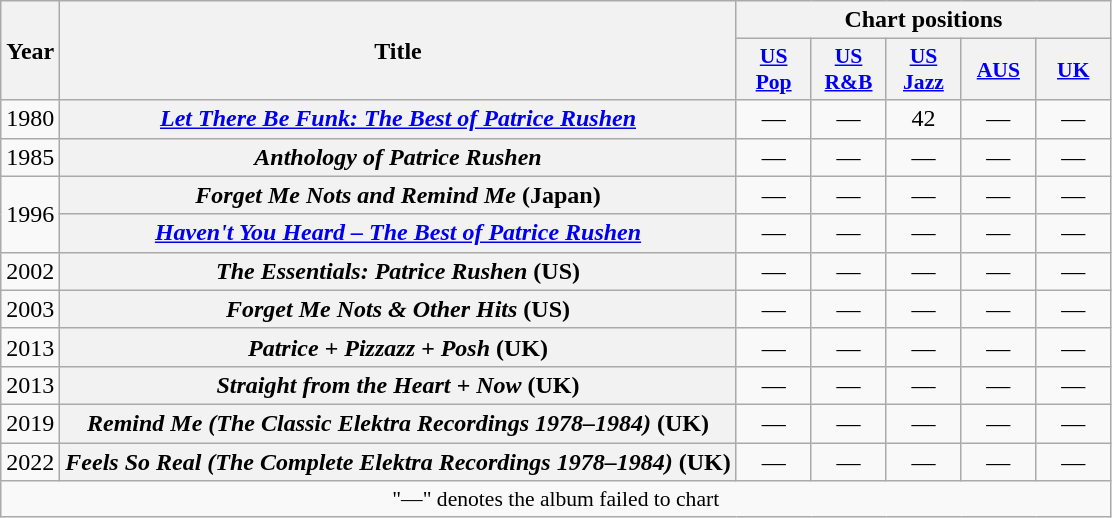<table class="wikitable plainrowheaders">
<tr>
<th scope="col" rowspan="2">Year</th>
<th scope="col" rowspan="2">Title</th>
<th scope="colgroup" colspan="5">Chart positions</th>
</tr>
<tr>
<th scope="col" style="width:3em;font-size:90%"><a href='#'>US Pop</a><br></th>
<th scope="col" style="width:3em;font-size:90%"><a href='#'>US R&B</a><br></th>
<th scope="col" style="width:3em;font-size:90%"><a href='#'>US Jazz</a><br></th>
<th scope="col" style="width:3em;font-size:90%"><a href='#'>AUS</a><br></th>
<th scope="col" style="width:3em;font-size:90%"><a href='#'>UK</a><br></th>
</tr>
<tr>
<td>1980</td>
<th scope="row"><em><a href='#'>Let There Be Funk: The Best of Patrice Rushen</a></em></th>
<td style="text-align:center;">—</td>
<td style="text-align:center;">—</td>
<td style="text-align:center;">42</td>
<td style="text-align:center;">—</td>
<td style="text-align:center;">—</td>
</tr>
<tr>
<td>1985</td>
<th scope="row"><em>Anthology of Patrice Rushen</em></th>
<td style="text-align:center;">—</td>
<td style="text-align:center;">—</td>
<td style="text-align:center;">—</td>
<td style="text-align:center;">—</td>
<td style="text-align:center;">—</td>
</tr>
<tr>
<td rowspan="2">1996</td>
<th scope="row"><em>Forget Me Nots and Remind Me</em> (Japan)</th>
<td style="text-align:center;">—</td>
<td style="text-align:center;">—</td>
<td style="text-align:center;">—</td>
<td style="text-align:center;">—</td>
<td style="text-align:center;">—</td>
</tr>
<tr>
<th scope="row"><em><a href='#'>Haven't You Heard – The Best of Patrice Rushen</a></em></th>
<td style="text-align:center;">—</td>
<td style="text-align:center;">—</td>
<td style="text-align:center;">—</td>
<td style="text-align:center;">—</td>
<td style="text-align:center;">—</td>
</tr>
<tr>
<td>2002</td>
<th scope="row"><em>The Essentials: Patrice Rushen</em> (US)</th>
<td style="text-align:center;">—</td>
<td style="text-align:center;">—</td>
<td style="text-align:center;">—</td>
<td style="text-align:center;">—</td>
<td style="text-align:center;">—</td>
</tr>
<tr>
<td>2003</td>
<th scope="row"><em>Forget Me Nots & Other Hits</em> (US)</th>
<td style="text-align:center;">—</td>
<td style="text-align:center;">—</td>
<td style="text-align:center;">—</td>
<td style="text-align:center;">—</td>
<td style="text-align:center;">—</td>
</tr>
<tr>
<td>2013</td>
<th scope="row"><em>Patrice + Pizzazz + Posh</em> (UK)</th>
<td style="text-align:center;">—</td>
<td style="text-align:center;">—</td>
<td style="text-align:center;">—</td>
<td style="text-align:center;">—</td>
<td style="text-align:center;">—</td>
</tr>
<tr>
<td>2013</td>
<th scope="row"><em>Straight from the Heart + Now</em> (UK)</th>
<td style="text-align:center;">—</td>
<td style="text-align:center;">—</td>
<td style="text-align:center;">—</td>
<td style="text-align:center;">—</td>
<td style="text-align:center;">—</td>
</tr>
<tr>
<td>2019</td>
<th scope="row"><em>Remind Me (The Classic Elektra Recordings 1978–1984)</em> (UK)</th>
<td style="text-align:center;">—</td>
<td style="text-align:center;">—</td>
<td style="text-align:center;">—</td>
<td style="text-align:center;">—</td>
<td style="text-align:center;">—</td>
</tr>
<tr>
<td>2022</td>
<th scope="row"><em>Feels So Real (The Complete Elektra Recordings 1978–1984)</em> (UK)</th>
<td style="text-align:center;">—</td>
<td style="text-align:center;">—</td>
<td style="text-align:center;">—</td>
<td style="text-align:center;">—</td>
<td style="text-align:center;">—</td>
</tr>
<tr>
<td style="text-align:center;font-size:90%" colspan="8">"—" denotes the album failed to chart</td>
</tr>
</table>
